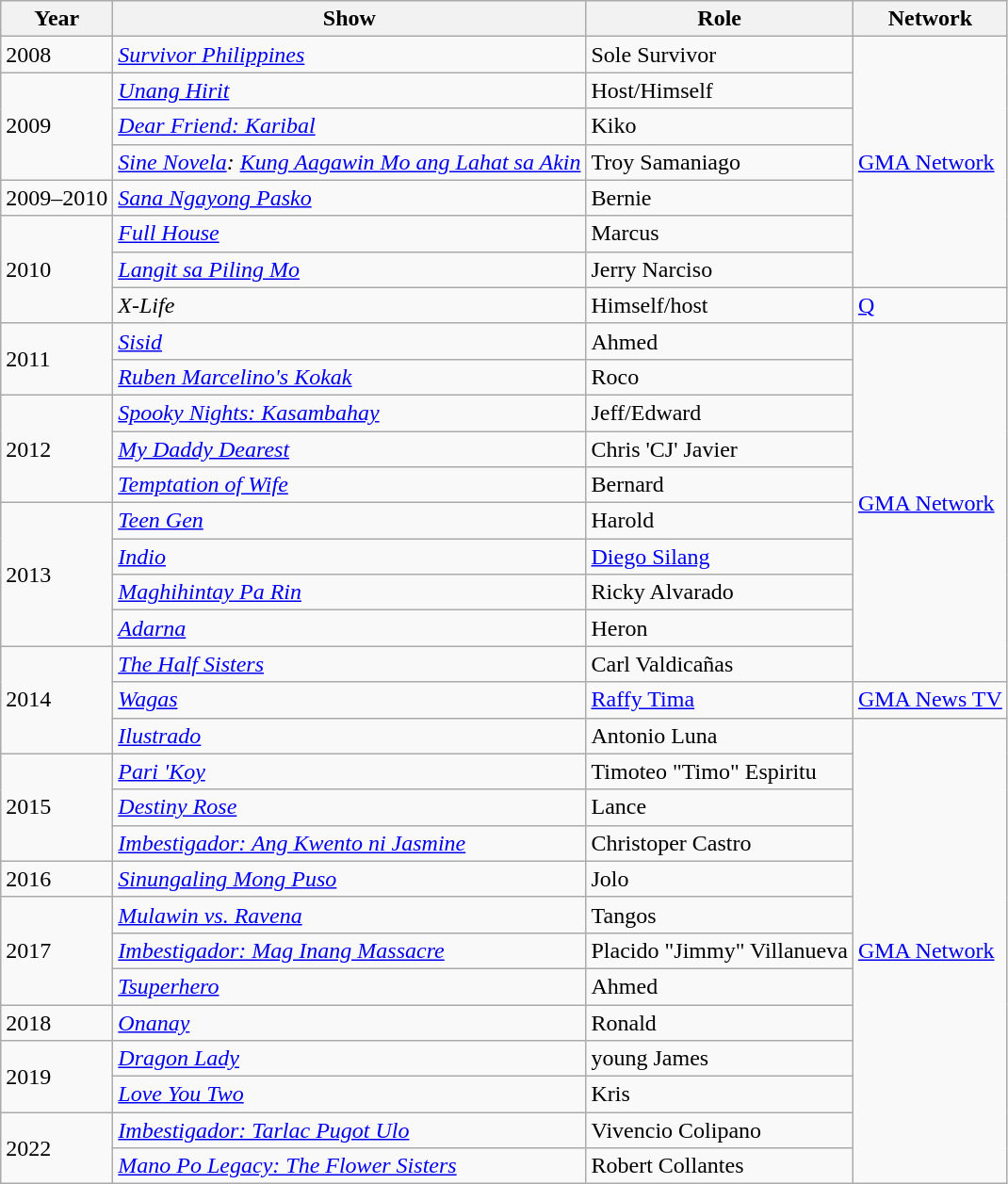<table class="wikitable">
<tr>
<th>Year</th>
<th>Show</th>
<th>Role</th>
<th>Network</th>
</tr>
<tr>
<td>2008</td>
<td><em><a href='#'>Survivor Philippines</a></em></td>
<td>Sole Survivor</td>
<td rowspan="7"><a href='#'>GMA Network</a></td>
</tr>
<tr>
<td rowspan="3">2009</td>
<td><em><a href='#'>Unang Hirit</a></em></td>
<td>Host/Himself</td>
</tr>
<tr>
<td><em><a href='#'>Dear Friend: Karibal</a></em></td>
<td>Kiko</td>
</tr>
<tr>
<td><em><a href='#'>Sine Novela</a>: <a href='#'>Kung Aagawin Mo ang Lahat sa Akin</a></em></td>
<td>Troy Samaniago</td>
</tr>
<tr>
<td>2009–2010</td>
<td><em><a href='#'>Sana Ngayong Pasko</a></em></td>
<td>Bernie</td>
</tr>
<tr>
<td rowspan="3">2010</td>
<td><em><a href='#'>Full House</a></em></td>
<td>Marcus</td>
</tr>
<tr>
<td><em><a href='#'>Langit sa Piling Mo</a></em></td>
<td>Jerry Narciso</td>
</tr>
<tr>
<td><em>X-Life</em></td>
<td>Himself/host</td>
<td><a href='#'>Q</a></td>
</tr>
<tr>
<td rowspan="2">2011</td>
<td><em><a href='#'>Sisid</a></em></td>
<td>Ahmed</td>
<td rowspan="10"><a href='#'>GMA Network</a></td>
</tr>
<tr>
<td><em><a href='#'>Ruben Marcelino's Kokak</a></em></td>
<td>Roco</td>
</tr>
<tr>
<td rowspan="3">2012</td>
<td><em><a href='#'>Spooky Nights: Kasambahay</a></em></td>
<td>Jeff/Edward</td>
</tr>
<tr>
<td><em><a href='#'>My Daddy Dearest</a></em></td>
<td>Chris 'CJ' Javier</td>
</tr>
<tr>
<td><em><a href='#'>Temptation of Wife</a></em></td>
<td>Bernard</td>
</tr>
<tr>
<td rowspan="4">2013</td>
<td><em><a href='#'>Teen Gen</a></em></td>
<td>Harold</td>
</tr>
<tr>
<td><em><a href='#'>Indio</a></em></td>
<td><a href='#'>Diego Silang</a></td>
</tr>
<tr>
<td><em><a href='#'>Maghihintay Pa Rin</a></em></td>
<td>Ricky Alvarado</td>
</tr>
<tr>
<td><em><a href='#'>Adarna</a></em></td>
<td>Heron</td>
</tr>
<tr>
<td rowspan="3">2014</td>
<td><em><a href='#'>The Half Sisters</a></em></td>
<td>Carl Valdicañas</td>
</tr>
<tr>
<td><em><a href='#'>Wagas</a></em></td>
<td><a href='#'>Raffy Tima</a></td>
<td><a href='#'>GMA News TV</a></td>
</tr>
<tr>
<td><em><a href='#'>Ilustrado</a></em></td>
<td>Antonio Luna</td>
<td rowspan=13><a href='#'>GMA Network</a></td>
</tr>
<tr>
<td rowspan="3">2015</td>
<td><em><a href='#'>Pari 'Koy</a></em></td>
<td>Timoteo "Timo" Espiritu</td>
</tr>
<tr>
<td><em><a href='#'>Destiny Rose</a></em></td>
<td>Lance</td>
</tr>
<tr>
<td><em><a href='#'>Imbestigador: Ang Kwento ni Jasmine</a></em></td>
<td>Christoper Castro</td>
</tr>
<tr>
<td>2016</td>
<td><em><a href='#'>Sinungaling Mong Puso</a></em></td>
<td>Jolo</td>
</tr>
<tr>
<td rowspan="3">2017</td>
<td><em><a href='#'>Mulawin vs. Ravena</a></em></td>
<td>Tangos</td>
</tr>
<tr>
<td><em><a href='#'>Imbestigador: Mag Inang Massacre</a></em></td>
<td>Placido "Jimmy" Villanueva</td>
</tr>
<tr>
<td><em><a href='#'>Tsuperhero</a></em></td>
<td>Ahmed</td>
</tr>
<tr>
<td>2018</td>
<td><em><a href='#'>Onanay</a></em></td>
<td>Ronald</td>
</tr>
<tr>
<td rowspan="2">2019</td>
<td><em><a href='#'>Dragon Lady</a></em></td>
<td>young James</td>
</tr>
<tr>
<td><em><a href='#'>Love You Two</a></em></td>
<td>Kris</td>
</tr>
<tr>
<td rowspan="2">2022</td>
<td><em><a href='#'>Imbestigador: Tarlac Pugot Ulo</a></em></td>
<td>Vivencio Colipano</td>
</tr>
<tr>
<td><em><a href='#'>Mano Po Legacy: The Flower Sisters</a></em></td>
<td>Robert Collantes</td>
</tr>
</table>
